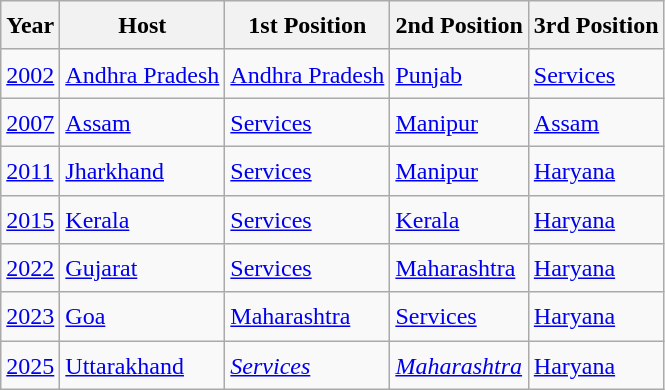<table class="wikitable sortable" style="text-align:left; line-height:25px;">
<tr>
<th>Year</th>
<th>Host</th>
<th>1st Position</th>
<th>2nd Position</th>
<th>3rd Position</th>
</tr>
<tr>
<td><a href='#'>2002</a></td>
<td> <a href='#'>Andhra Pradesh</a></td>
<td> <a href='#'>Andhra Pradesh</a></td>
<td>  <a href='#'>Punjab</a></td>
<td> <a href='#'>Services</a></td>
</tr>
<tr>
<td><a href='#'>2007</a></td>
<td> <a href='#'>Assam</a></td>
<td> <a href='#'>Services</a></td>
<td> <a href='#'>Manipur</a></td>
<td> <a href='#'>Assam</a></td>
</tr>
<tr>
<td><a href='#'>2011</a></td>
<td> <a href='#'>Jharkhand</a></td>
<td> <a href='#'>Services</a></td>
<td> <a href='#'>Manipur</a></td>
<td> <a href='#'>Haryana</a></td>
</tr>
<tr>
<td><a href='#'>2015</a></td>
<td> <a href='#'>Kerala</a></td>
<td> <a href='#'>Services</a></td>
<td> <a href='#'>Kerala</a></td>
<td> <a href='#'>Haryana</a></td>
</tr>
<tr>
<td><a href='#'>2022</a></td>
<td> <a href='#'>Gujarat</a></td>
<td> <a href='#'>Services</a></td>
<td> <a href='#'>Maharashtra</a></td>
<td> <a href='#'>Haryana</a></td>
</tr>
<tr>
<td><a href='#'>2023</a></td>
<td> <a href='#'>Goa</a></td>
<td> <a href='#'>Maharashtra</a></td>
<td> <a href='#'>Services</a></td>
<td> <a href='#'>Haryana</a></td>
</tr>
<tr>
<td><a href='#'>2025</a></td>
<td> <a href='#'>Uttarakhand</a></td>
<td><em> <a href='#'>Services</a></em></td>
<td><em> <a href='#'>Maharashtra</a></em></td>
<td> <a href='#'>Haryana</a></td>
</tr>
</table>
